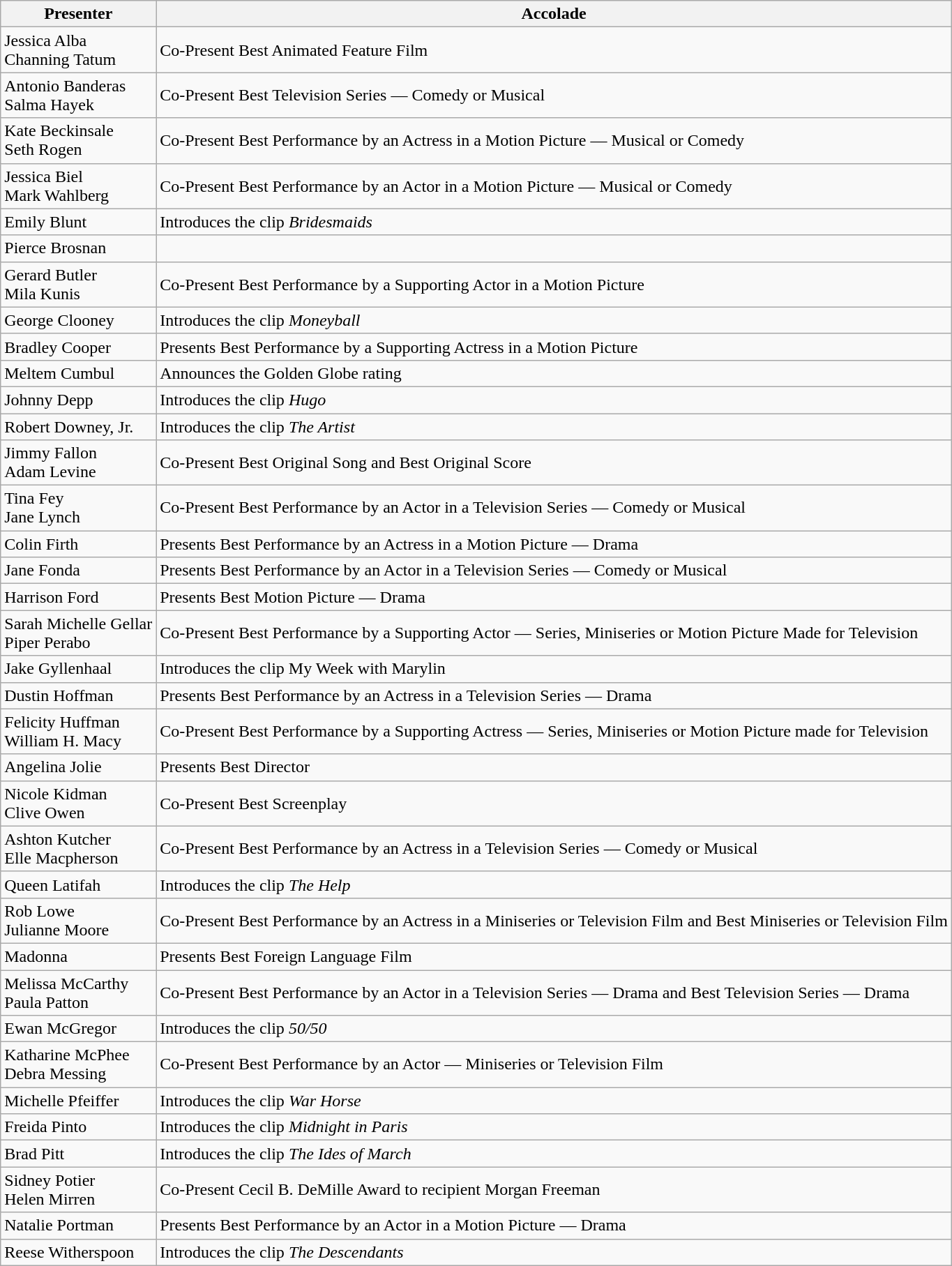<table class="wikitable">
<tr>
<th>Presenter</th>
<th>Accolade</th>
</tr>
<tr>
<td>Jessica Alba<br>Channing Tatum</td>
<td>Co-Present Best Animated Feature Film</td>
</tr>
<tr>
<td>Antonio Banderas<br>Salma Hayek</td>
<td>Co-Present Best Television Series — Comedy or Musical</td>
</tr>
<tr>
<td>Kate Beckinsale<br>Seth Rogen</td>
<td>Co-Present Best Performance by an Actress in a Motion Picture — Musical or Comedy</td>
</tr>
<tr>
<td>Jessica Biel<br>Mark Wahlberg</td>
<td>Co-Present Best Performance by an Actor in a Motion Picture — Musical or Comedy</td>
</tr>
<tr>
<td>Emily Blunt</td>
<td>Introduces the clip <em>Bridesmaids</em></td>
</tr>
<tr>
<td>Pierce Brosnan</td>
<td></td>
</tr>
<tr>
<td>Gerard Butler<br>Mila Kunis</td>
<td>Co-Present Best Performance by a Supporting Actor in a Motion Picture</td>
</tr>
<tr>
<td>George Clooney</td>
<td>Introduces the clip <em>Moneyball</em></td>
</tr>
<tr>
<td>Bradley Cooper</td>
<td>Presents Best Performance by a Supporting Actress in a Motion Picture</td>
</tr>
<tr>
<td>Meltem Cumbul</td>
<td>Announces the Golden Globe rating</td>
</tr>
<tr>
<td>Johnny Depp</td>
<td>Introduces the clip <em>Hugo</em></td>
</tr>
<tr>
<td>Robert Downey, Jr.</td>
<td>Introduces the clip <em>The Artist</em></td>
</tr>
<tr>
<td>Jimmy Fallon<br>Adam Levine</td>
<td>Co-Present Best Original Song and Best Original Score</td>
</tr>
<tr>
<td>Tina Fey<br>Jane Lynch</td>
<td>Co-Present Best Performance by an Actor in a Television Series — Comedy or Musical</td>
</tr>
<tr>
<td>Colin Firth</td>
<td>Presents Best Performance by an Actress in a Motion Picture — Drama</td>
</tr>
<tr>
<td>Jane Fonda</td>
<td>Presents Best Performance by an Actor in a Television Series — Comedy or Musical</td>
</tr>
<tr>
<td>Harrison Ford</td>
<td>Presents Best Motion Picture — Drama</td>
</tr>
<tr>
<td>Sarah Michelle Gellar<br>Piper Perabo</td>
<td>Co-Present Best Performance by a Supporting Actor — Series, Miniseries or Motion Picture Made for Television</td>
</tr>
<tr>
<td>Jake Gyllenhaal</td>
<td>Introduces the clip My Week with Marylin</td>
</tr>
<tr>
<td>Dustin Hoffman</td>
<td>Presents Best Performance by an Actress in a Television Series — Drama</td>
</tr>
<tr>
<td>Felicity Huffman<br>William H. Macy</td>
<td>Co-Present Best Performance by a Supporting Actress — Series, Miniseries or Motion Picture made for Television</td>
</tr>
<tr>
<td>Angelina Jolie</td>
<td>Presents Best Director</td>
</tr>
<tr>
<td>Nicole Kidman<br>Clive Owen</td>
<td>Co-Present Best Screenplay</td>
</tr>
<tr>
<td>Ashton Kutcher<br>Elle Macpherson</td>
<td>Co-Present Best Performance by an Actress in a Television Series — Comedy or Musical</td>
</tr>
<tr>
<td>Queen Latifah</td>
<td>Introduces the clip <em>The Help</em></td>
</tr>
<tr>
<td>Rob Lowe<br>Julianne Moore</td>
<td>Co-Present Best Performance by an Actress in a Miniseries or Television Film and Best Miniseries or Television Film</td>
</tr>
<tr>
<td>Madonna</td>
<td>Presents Best Foreign Language Film</td>
</tr>
<tr>
<td>Melissa McCarthy<br>Paula Patton</td>
<td>Co-Present Best Performance by an Actor in a Television Series — Drama and Best Television Series — Drama</td>
</tr>
<tr>
<td>Ewan McGregor</td>
<td>Introduces the clip <em>50/50</em></td>
</tr>
<tr>
<td>Katharine McPhee<br>Debra Messing</td>
<td>Co-Present Best Performance by an Actor — Miniseries or Television Film</td>
</tr>
<tr>
<td>Michelle Pfeiffer</td>
<td>Introduces the clip <em>War Horse</em></td>
</tr>
<tr>
<td>Freida Pinto</td>
<td>Introduces the clip <em>Midnight in Paris</em></td>
</tr>
<tr>
<td>Brad Pitt</td>
<td>Introduces the clip <em>The Ides of March</em></td>
</tr>
<tr>
<td>Sidney Potier<br>Helen Mirren</td>
<td>Co-Present Cecil B. DeMille Award to recipient Morgan Freeman</td>
</tr>
<tr>
<td>Natalie Portman</td>
<td>Presents Best Performance by an Actor in a Motion Picture — Drama</td>
</tr>
<tr>
<td>Reese Witherspoon</td>
<td>Introduces the clip <em>The Descendants</em></td>
</tr>
</table>
